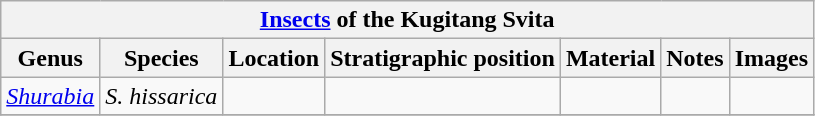<table class="wikitable" align="center">
<tr>
<th colspan="7" align="center"><a href='#'>Insects</a> of the Kugitang Svita</th>
</tr>
<tr>
<th>Genus</th>
<th>Species</th>
<th>Location</th>
<th>Stratigraphic position</th>
<th>Material</th>
<th>Notes</th>
<th>Images</th>
</tr>
<tr>
<td><em><a href='#'>Shurabia</a></em></td>
<td><em>S. hissarica</em></td>
<td></td>
<td></td>
<td></td>
<td></td>
<td></td>
</tr>
<tr>
</tr>
</table>
